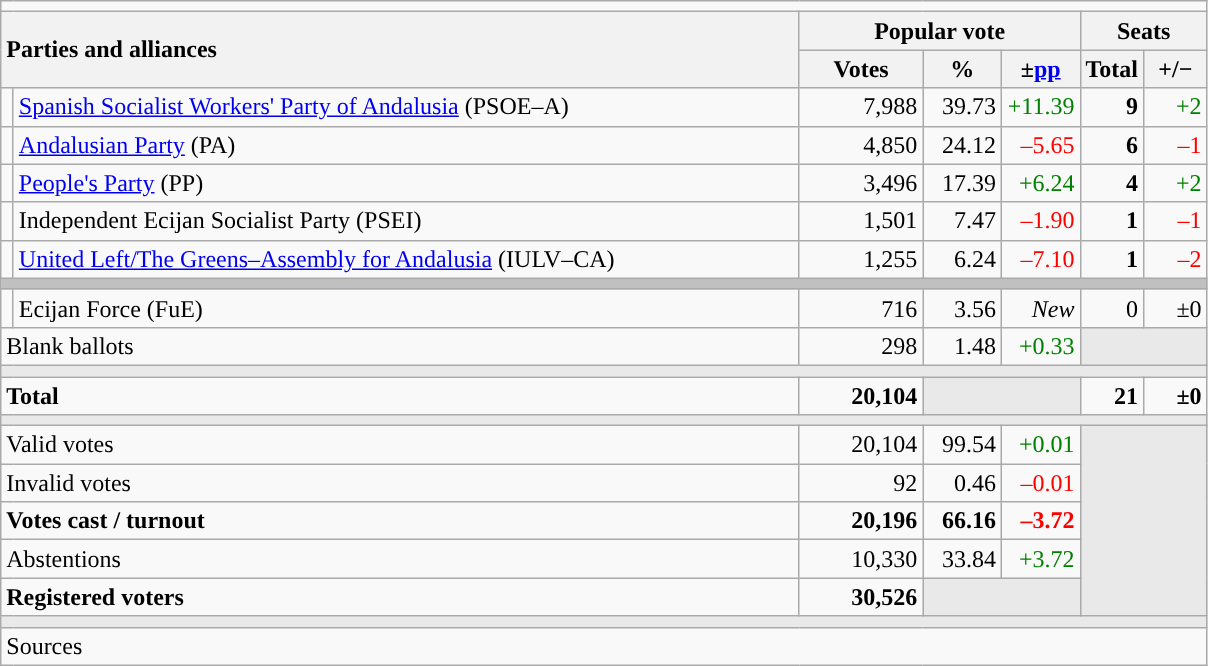<table class="wikitable" style="text-align:right;">
<tr>
<td colspan="7"></td>
</tr>
<tr>
<th style="text-align:left;" rowspan="2" colspan="2" width="525">Parties and alliances</th>
<th colspan="3">Popular vote</th>
<th colspan="2">Seats</th>
</tr>
<tr>
<th width="75">Votes</th>
<th width="45">%</th>
<th width="45">±<a href='#'>pp</a></th>
<th width="35">Total</th>
<th width="35">+/−</th>
</tr>
<tr>
<td width="1" style="color:inherit;background:"></td>
<td align="left"><a href='#'>Spanish Socialist Workers' Party of Andalusia</a> (PSOE–A)</td>
<td>7,988</td>
<td>39.73</td>
<td style="color:green;">+11.39</td>
<td><strong>9</strong></td>
<td style="color:green;">+2</td>
</tr>
<tr>
<td style="color:inherit;background:"></td>
<td align="left"><a href='#'>Andalusian Party</a> (PA)</td>
<td>4,850</td>
<td>24.12</td>
<td style="color:red;">–5.65</td>
<td><strong>6</strong></td>
<td style="color:red;">–1</td>
</tr>
<tr>
<td style="color:inherit;background:"></td>
<td align="left"><a href='#'>People's Party</a> (PP)</td>
<td>3,496</td>
<td>17.39</td>
<td style="color:green;">+6.24</td>
<td><strong>4</strong></td>
<td style="color:green;">+2</td>
</tr>
<tr>
<td style="color:inherit;background:"></td>
<td align="left">Independent Ecijan Socialist Party (PSEI)</td>
<td>1,501</td>
<td>7.47</td>
<td style="color:red;">–1.90</td>
<td><strong>1</strong></td>
<td style="color:red;">–1</td>
</tr>
<tr>
<td style="color:inherit;background:"></td>
<td align="left"><a href='#'>United Left/The Greens–Assembly for Andalusia</a> (IULV–CA)</td>
<td>1,255</td>
<td>6.24</td>
<td style="color:red;">–7.10</td>
<td><strong>1</strong></td>
<td style="color:red;">–2</td>
</tr>
<tr>
<td colspan="7" bgcolor="#C0C0C0"></td>
</tr>
<tr>
<td style="color:inherit;background:"></td>
<td align="left">Ecijan Force (FuE)</td>
<td>716</td>
<td>3.56</td>
<td><em>New</em></td>
<td>0</td>
<td>±0</td>
</tr>
<tr>
<td align="left" colspan="2">Blank ballots</td>
<td>298</td>
<td>1.48</td>
<td style="color:green;">+0.33</td>
<td bgcolor="#E9E9E9" colspan="2"></td>
</tr>
<tr>
<td colspan="7" bgcolor="#E9E9E9"></td>
</tr>
<tr style="font-weight:bold;">
<td align="left" colspan="2">Total</td>
<td>20,104</td>
<td bgcolor="#E9E9E9" colspan="2"></td>
<td>21</td>
<td>±0</td>
</tr>
<tr>
<td colspan="7" bgcolor="#E9E9E9"></td>
</tr>
<tr>
<td align="left" colspan="2">Valid votes</td>
<td>20,104</td>
<td>99.54</td>
<td style="color:green;">+0.01</td>
<td bgcolor="#E9E9E9" colspan="2" rowspan="5"></td>
</tr>
<tr>
<td align="left" colspan="2">Invalid votes</td>
<td>92</td>
<td>0.46</td>
<td style="color:red;">–0.01</td>
</tr>
<tr style="font-weight:bold;">
<td align="left" colspan="2">Votes cast / turnout</td>
<td>20,196</td>
<td>66.16</td>
<td style="color:red;">–3.72</td>
</tr>
<tr>
<td align="left" colspan="2">Abstentions</td>
<td>10,330</td>
<td>33.84</td>
<td style="color:green;">+3.72</td>
</tr>
<tr style="font-weight:bold;">
<td align="left" colspan="2">Registered voters</td>
<td>30,526</td>
<td bgcolor="#E9E9E9" colspan="2"></td>
</tr>
<tr>
<td colspan="7" bgcolor="#E9E9E9"></td>
</tr>
<tr>
<td align="left" colspan="7">Sources</td>
</tr>
</table>
